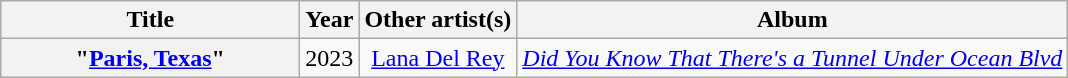<table class="wikitable plainrowheaders" style="text-align:center;">
<tr>
<th scope="col" style="width:12em;">Title</th>
<th scope="col">Year</th>
<th scope="col">Other artist(s)</th>
<th scope="col">Album</th>
</tr>
<tr>
<th scope="row">"<a href='#'>Paris, Texas</a>"</th>
<td>2023</td>
<td><a href='#'>Lana Del Rey</a></td>
<td><em><a href='#'>Did You Know That There's a Tunnel Under Ocean Blvd</a></em></td>
</tr>
</table>
